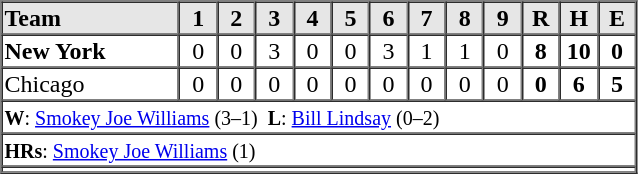<table border=1 cellspacing=0 width=425 style="margin-left:3em;">
<tr style="text-align:center; background-color:#e6e6e6;">
<th align=left width=28%>Team</th>
<th width=6%>1</th>
<th width=6%>2</th>
<th width=6%>3</th>
<th width=6%>4</th>
<th width=6%>5</th>
<th width=6%>6</th>
<th width=6%>7</th>
<th width=6%>8</th>
<th width=6%>9</th>
<th width=6%>R</th>
<th width=6%>H</th>
<th width=6%>E</th>
</tr>
<tr style="text-align:center;">
<td align=left><strong>New York</strong></td>
<td>0</td>
<td>0</td>
<td>3</td>
<td>0</td>
<td>0</td>
<td>3</td>
<td>1</td>
<td>1</td>
<td>0</td>
<td><strong>8</strong></td>
<td><strong>10</strong></td>
<td><strong>0</strong></td>
</tr>
<tr style="text-align:center;">
<td align=left>Chicago</td>
<td>0</td>
<td>0</td>
<td>0</td>
<td>0</td>
<td>0</td>
<td>0</td>
<td>0</td>
<td>0</td>
<td>0</td>
<td><strong>0</strong></td>
<td><strong>6</strong></td>
<td><strong>5</strong></td>
</tr>
<tr style="text-align:left;">
<td colspan=14><small><strong>W</strong>: <a href='#'>Smokey Joe Williams</a> (3–1)  <strong>L</strong>: <a href='#'>Bill Lindsay</a> (0–2)</small></td>
</tr>
<tr style="text-align:left;">
<td colspan=14><small><strong>HRs</strong>: <a href='#'>Smokey Joe Williams</a> (1)</small></td>
</tr>
<tr style="text-align:left;">
<td colspan=14></td>
</tr>
<tr style="text-align:left;">
</tr>
</table>
